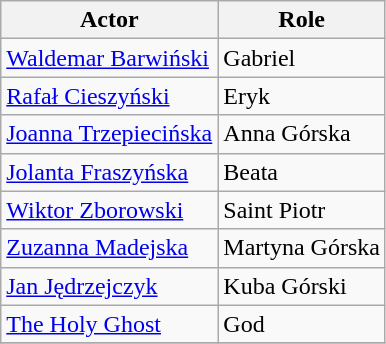<table class="wikitable">
<tr>
<th>Actor</th>
<th>Role</th>
</tr>
<tr>
<td><a href='#'>Waldemar Barwiński</a></td>
<td>Gabriel</td>
</tr>
<tr>
<td><a href='#'>Rafał Cieszyński</a></td>
<td>Eryk</td>
</tr>
<tr>
<td><a href='#'>Joanna Trzepiecińska</a></td>
<td>Anna Górska</td>
</tr>
<tr>
<td><a href='#'>Jolanta Fraszyńska</a></td>
<td>Beata</td>
</tr>
<tr>
<td><a href='#'>Wiktor Zborowski</a></td>
<td>Saint Piotr</td>
</tr>
<tr>
<td><a href='#'>Zuzanna Madejska</a></td>
<td>Martyna Górska</td>
</tr>
<tr>
<td><a href='#'>Jan Jędrzejczyk</a></td>
<td>Kuba Górski</td>
</tr>
<tr>
<td><a href='#'>The Holy Ghost</a></td>
<td>God</td>
</tr>
<tr>
</tr>
</table>
